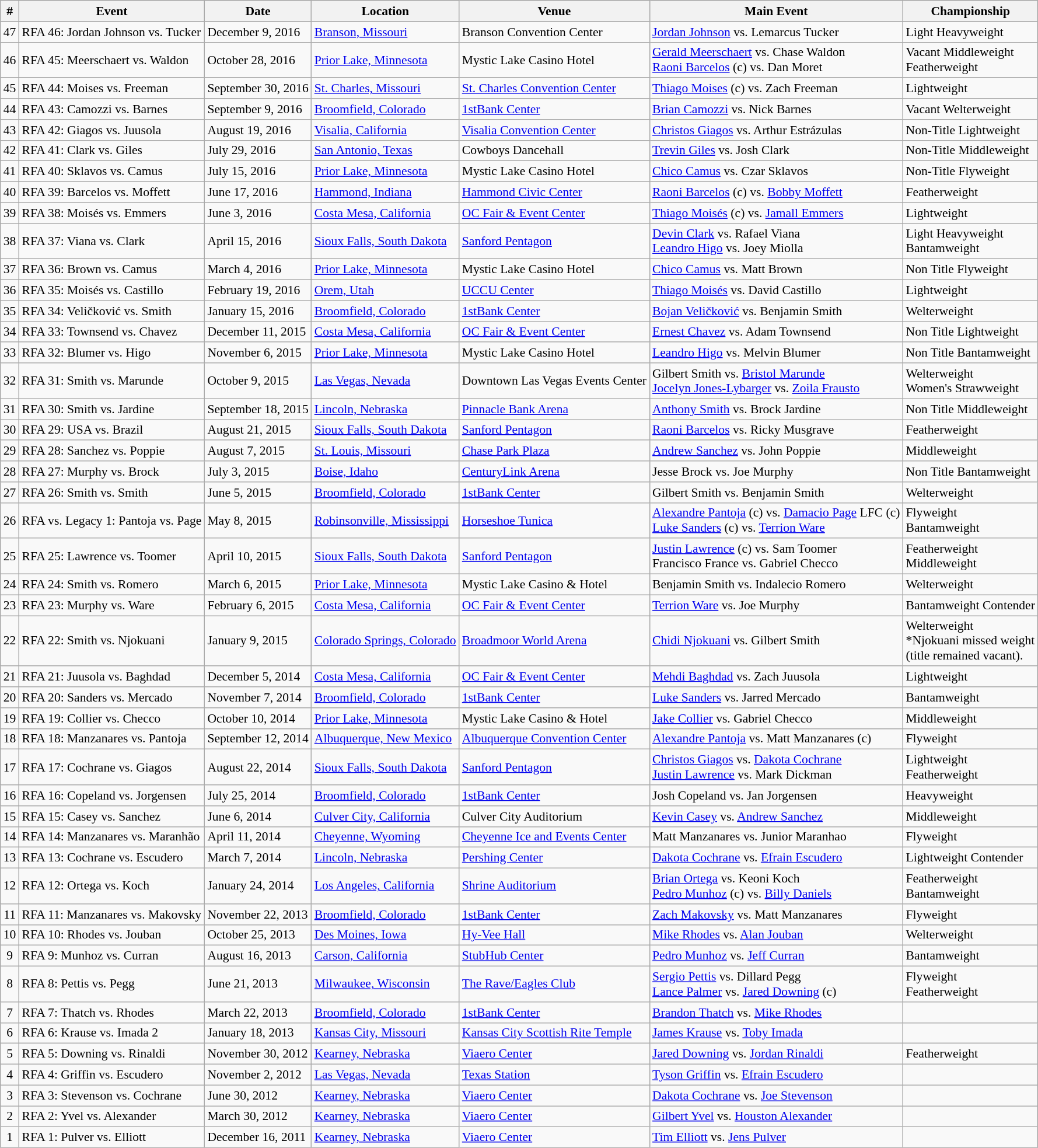<table class="sortable wikitable succession-box" class="wikitable mw-collapsible mw-collapsed" style="font-size:90%">
<tr>
<th scope="col">#</th>
<th>Event</th>
<th>Date</th>
<th>Location</th>
<th>Venue</th>
<th>Main Event</th>
<th>Championship</th>
</tr>
<tr>
<td align=center>47</td>
<td>RFA 46: Jordan Johnson vs. Tucker</td>
<td>December 9, 2016</td>
<td><a href='#'>Branson, Missouri</a></td>
<td>Branson Convention Center</td>
<td><a href='#'>Jordan Johnson</a> vs. Lemarcus Tucker</td>
<td>Light Heavyweight</td>
</tr>
<tr>
<td align=center>46</td>
<td>RFA 45: Meerschaert vs. Waldon</td>
<td>October 28, 2016</td>
<td><a href='#'>Prior Lake, Minnesota</a></td>
<td>Mystic Lake Casino Hotel</td>
<td><a href='#'>Gerald Meerschaert</a> vs. Chase Waldon <br> <a href='#'>Raoni Barcelos</a> (c) vs. Dan Moret</td>
<td>Vacant Middleweight <br> Featherweight</td>
</tr>
<tr>
<td align=center>45</td>
<td>RFA 44: Moises vs. Freeman</td>
<td>September 30, 2016</td>
<td><a href='#'>St. Charles, Missouri</a></td>
<td><a href='#'>St. Charles Convention Center</a></td>
<td><a href='#'>Thiago Moises</a> (c) vs. Zach Freeman</td>
<td>Lightweight</td>
</tr>
<tr>
<td align=center>44</td>
<td>RFA 43: Camozzi vs. Barnes</td>
<td>September 9, 2016</td>
<td><a href='#'>Broomfield, Colorado</a></td>
<td><a href='#'>1stBank Center</a></td>
<td><a href='#'>Brian Camozzi</a> vs. Nick Barnes</td>
<td>Vacant Welterweight</td>
</tr>
<tr>
<td align=center>43</td>
<td>RFA 42: Giagos vs. Juusola</td>
<td>August 19, 2016</td>
<td><a href='#'>Visalia, California</a></td>
<td><a href='#'>Visalia Convention Center</a></td>
<td><a href='#'>Christos Giagos</a> vs. Arthur Estrázulas</td>
<td>Non-Title Lightweight</td>
</tr>
<tr>
<td align=center>42</td>
<td>RFA 41: Clark vs. Giles</td>
<td>July 29, 2016</td>
<td><a href='#'>San Antonio, Texas</a></td>
<td>Cowboys Dancehall</td>
<td><a href='#'>Trevin Giles</a> vs. Josh Clark</td>
<td>Non-Title Middleweight</td>
</tr>
<tr>
<td align=center>41</td>
<td>RFA 40: Sklavos vs. Camus</td>
<td>July 15, 2016</td>
<td><a href='#'>Prior Lake, Minnesota</a></td>
<td>Mystic Lake Casino Hotel</td>
<td><a href='#'>Chico Camus</a> vs. Czar Sklavos</td>
<td>Non-Title Flyweight</td>
</tr>
<tr>
<td align=center>40</td>
<td>RFA 39: Barcelos vs. Moffett</td>
<td>June 17, 2016</td>
<td><a href='#'>Hammond, Indiana</a></td>
<td><a href='#'>Hammond Civic Center</a></td>
<td><a href='#'>Raoni Barcelos</a> (c) vs. <a href='#'>Bobby Moffett</a></td>
<td>Featherweight</td>
</tr>
<tr>
<td align=center>39</td>
<td>RFA 38: Moisés vs. Emmers</td>
<td>June 3, 2016</td>
<td><a href='#'>Costa Mesa, California</a></td>
<td><a href='#'>OC Fair & Event Center</a></td>
<td><a href='#'>Thiago Moisés</a> (c) vs. <a href='#'>Jamall Emmers</a></td>
<td>Lightweight</td>
</tr>
<tr>
<td align=center>38</td>
<td>RFA 37: Viana vs. Clark</td>
<td>April 15, 2016</td>
<td><a href='#'>Sioux Falls, South Dakota</a></td>
<td><a href='#'>Sanford Pentagon</a></td>
<td><a href='#'>Devin Clark</a> vs. Rafael Viana <br> <a href='#'>Leandro Higo</a> vs. Joey Miolla</td>
<td>Light Heavyweight <br> Bantamweight</td>
</tr>
<tr>
<td align=center>37</td>
<td>RFA 36: Brown vs. Camus</td>
<td>March 4, 2016</td>
<td><a href='#'>Prior Lake, Minnesota</a></td>
<td>Mystic Lake Casino Hotel</td>
<td><a href='#'>Chico Camus</a> vs. Matt Brown</td>
<td>Non Title Flyweight</td>
</tr>
<tr>
<td align=center>36</td>
<td>RFA 35: Moisés vs. Castillo</td>
<td>February 19, 2016</td>
<td><a href='#'>Orem, Utah</a></td>
<td><a href='#'>UCCU Center</a></td>
<td><a href='#'>Thiago Moisés</a> vs. David Castillo</td>
<td>Lightweight</td>
</tr>
<tr>
<td align=center>35</td>
<td>RFA 34: Veličković vs. Smith</td>
<td>January 15, 2016</td>
<td><a href='#'>Broomfield, Colorado</a></td>
<td><a href='#'>1stBank Center</a></td>
<td><a href='#'>Bojan Veličković</a> vs. Benjamin Smith</td>
<td>Welterweight</td>
</tr>
<tr>
<td align=center>34</td>
<td>RFA 33: Townsend vs. Chavez</td>
<td>December 11, 2015</td>
<td><a href='#'>Costa Mesa, California</a></td>
<td><a href='#'>OC Fair & Event Center</a></td>
<td><a href='#'>Ernest Chavez</a> vs. Adam Townsend</td>
<td>Non Title Lightweight</td>
</tr>
<tr>
<td align=center>33</td>
<td>RFA 32: Blumer vs. Higo</td>
<td>November 6, 2015</td>
<td><a href='#'>Prior Lake, Minnesota</a></td>
<td>Mystic Lake Casino Hotel</td>
<td><a href='#'>Leandro Higo</a> vs. Melvin Blumer</td>
<td>Non Title Bantamweight</td>
</tr>
<tr>
<td align=center>32</td>
<td>RFA 31: Smith vs. Marunde</td>
<td>October 9, 2015</td>
<td><a href='#'>Las Vegas, Nevada</a></td>
<td>Downtown Las Vegas Events Center</td>
<td>Gilbert Smith vs. <a href='#'>Bristol Marunde</a><br>  <a href='#'>Jocelyn Jones-Lybarger</a> vs. <a href='#'>Zoila Frausto</a></td>
<td>Welterweight<br> Women's Strawweight</td>
</tr>
<tr>
<td align=center>31</td>
<td>RFA 30: Smith vs. Jardine</td>
<td>September 18, 2015</td>
<td><a href='#'>Lincoln, Nebraska</a></td>
<td><a href='#'>Pinnacle Bank Arena</a></td>
<td><a href='#'>Anthony Smith</a> vs. Brock Jardine</td>
<td>Non Title Middleweight</td>
</tr>
<tr>
<td align=center>30</td>
<td>RFA 29: USA vs. Brazil</td>
<td>August 21, 2015</td>
<td><a href='#'>Sioux Falls, South Dakota</a></td>
<td><a href='#'>Sanford Pentagon</a></td>
<td><a href='#'>Raoni Barcelos</a> vs. Ricky Musgrave</td>
<td>Featherweight</td>
</tr>
<tr>
<td align=center>29</td>
<td>RFA 28: Sanchez vs. Poppie</td>
<td>August 7, 2015</td>
<td><a href='#'>St. Louis, Missouri</a></td>
<td><a href='#'>Chase Park Plaza</a></td>
<td><a href='#'>Andrew Sanchez</a> vs. John Poppie</td>
<td>Middleweight</td>
</tr>
<tr>
<td align=center>28</td>
<td>RFA 27: Murphy vs. Brock</td>
<td>July 3, 2015</td>
<td><a href='#'>Boise, Idaho</a></td>
<td><a href='#'>CenturyLink Arena</a></td>
<td>Jesse Brock vs. Joe Murphy</td>
<td>Non Title Bantamweight</td>
</tr>
<tr>
<td align=center>27</td>
<td>RFA 26: Smith vs. Smith</td>
<td>June 5, 2015</td>
<td><a href='#'>Broomfield, Colorado</a></td>
<td><a href='#'>1stBank Center</a></td>
<td>Gilbert Smith vs. Benjamin Smith</td>
<td>Welterweight</td>
</tr>
<tr>
<td align=center>26</td>
<td>RFA vs. Legacy 1: Pantoja vs. Page</td>
<td>May 8, 2015</td>
<td><a href='#'>Robinsonville, Mississippi</a></td>
<td><a href='#'>Horseshoe Tunica</a></td>
<td><a href='#'>Alexandre Pantoja</a> (c) vs. <a href='#'>Damacio Page</a> LFC (c) <br> <a href='#'>Luke Sanders</a> (c) vs. <a href='#'>Terrion Ware</a></td>
<td>Flyweight <br> Bantamweight</td>
</tr>
<tr>
<td align=center>25</td>
<td>RFA 25: Lawrence vs. Toomer</td>
<td>April 10, 2015</td>
<td><a href='#'>Sioux Falls, South Dakota</a></td>
<td><a href='#'>Sanford Pentagon</a></td>
<td><a href='#'>Justin Lawrence</a> (c) vs. Sam Toomer <br> Francisco France vs. Gabriel Checco</td>
<td>Featherweight <br> Middleweight</td>
</tr>
<tr>
<td align=center>24</td>
<td>RFA 24: Smith vs. Romero</td>
<td>March 6, 2015</td>
<td><a href='#'>Prior Lake, Minnesota</a></td>
<td>Mystic Lake Casino & Hotel</td>
<td>Benjamin Smith vs. Indalecio Romero</td>
<td>Welterweight</td>
</tr>
<tr>
<td align=center>23</td>
<td>RFA 23: Murphy vs. Ware</td>
<td>February 6, 2015</td>
<td><a href='#'>Costa Mesa, California</a></td>
<td><a href='#'>OC Fair & Event Center</a></td>
<td><a href='#'>Terrion Ware</a> vs. Joe Murphy</td>
<td>Bantamweight Contender</td>
</tr>
<tr>
<td align=center>22</td>
<td>RFA 22: Smith vs. Njokuani</td>
<td>January 9, 2015</td>
<td><a href='#'>Colorado Springs, Colorado</a></td>
<td><a href='#'>Broadmoor World Arena</a></td>
<td><a href='#'>Chidi Njokuani</a> vs. Gilbert Smith</td>
<td>Welterweight <br>*Njokuani missed weight <br>(title remained vacant).</td>
</tr>
<tr>
<td align=center>21</td>
<td>RFA 21: Juusola vs. Baghdad</td>
<td>December 5, 2014</td>
<td><a href='#'>Costa Mesa, California</a></td>
<td><a href='#'>OC Fair & Event Center</a></td>
<td><a href='#'>Mehdi Baghdad</a> vs. Zach Juusola</td>
<td>Lightweight</td>
</tr>
<tr>
<td align=center>20</td>
<td>RFA 20: Sanders vs. Mercado</td>
<td>November 7, 2014</td>
<td><a href='#'>Broomfield, Colorado</a></td>
<td><a href='#'>1stBank Center</a></td>
<td><a href='#'>Luke Sanders</a> vs. Jarred Mercado</td>
<td>Bantamweight</td>
</tr>
<tr>
<td align=center>19</td>
<td>RFA 19: Collier vs. Checco</td>
<td>October 10, 2014</td>
<td><a href='#'>Prior Lake, Minnesota</a></td>
<td>Mystic Lake Casino & Hotel</td>
<td><a href='#'>Jake Collier</a> vs. Gabriel Checco</td>
<td>Middleweight</td>
</tr>
<tr>
<td align=center>18</td>
<td>RFA 18: Manzanares vs. Pantoja</td>
<td>September 12, 2014</td>
<td><a href='#'>Albuquerque, New Mexico</a></td>
<td><a href='#'>Albuquerque Convention Center</a></td>
<td><a href='#'>Alexandre Pantoja</a> vs. Matt Manzanares (c)</td>
<td>Flyweight</td>
</tr>
<tr>
<td align=center>17</td>
<td>RFA 17: Cochrane vs. Giagos</td>
<td>August 22, 2014</td>
<td><a href='#'>Sioux Falls, South Dakota</a></td>
<td><a href='#'>Sanford Pentagon</a></td>
<td><a href='#'>Christos Giagos</a> vs. <a href='#'>Dakota Cochrane</a> <br> <a href='#'>Justin Lawrence</a> vs. Mark Dickman</td>
<td>Lightweight <br> Featherweight</td>
</tr>
<tr>
<td align=center>16</td>
<td>RFA 16: Copeland vs. Jorgensen</td>
<td>July 25, 2014</td>
<td><a href='#'>Broomfield, Colorado</a></td>
<td><a href='#'>1stBank Center</a></td>
<td>Josh Copeland vs. Jan Jorgensen</td>
<td>Heavyweight</td>
</tr>
<tr>
<td align=center>15</td>
<td>RFA 15: Casey vs. Sanchez</td>
<td>June 6, 2014</td>
<td><a href='#'>Culver City, California</a></td>
<td>Culver City Auditorium</td>
<td><a href='#'>Kevin Casey</a> vs. <a href='#'>Andrew Sanchez</a></td>
<td>Middleweight</td>
</tr>
<tr>
<td align=center>14</td>
<td>RFA 14: Manzanares vs. Maranhão</td>
<td>April 11, 2014</td>
<td><a href='#'>Cheyenne, Wyoming</a></td>
<td><a href='#'>Cheyenne Ice and Events Center</a></td>
<td>Matt Manzanares vs. Junior Maranhao</td>
<td>Flyweight</td>
</tr>
<tr>
<td align=center>13</td>
<td>RFA 13: Cochrane vs. Escudero</td>
<td>March 7, 2014</td>
<td><a href='#'>Lincoln, Nebraska</a></td>
<td><a href='#'>Pershing Center</a></td>
<td><a href='#'>Dakota Cochrane</a> vs. <a href='#'>Efrain Escudero</a></td>
<td>Lightweight Contender</td>
</tr>
<tr>
<td align=center>12</td>
<td>RFA 12: Ortega vs. Koch</td>
<td>January 24, 2014</td>
<td><a href='#'>Los Angeles, California</a></td>
<td><a href='#'>Shrine Auditorium</a></td>
<td><a href='#'>Brian Ortega</a> vs. Keoni Koch <br> <a href='#'>Pedro Munhoz</a> (c) vs. <a href='#'>Billy Daniels</a></td>
<td>Featherweight <br> Bantamweight</td>
</tr>
<tr>
<td align=center>11</td>
<td>RFA 11: Manzanares vs. Makovsky</td>
<td>November 22, 2013</td>
<td><a href='#'>Broomfield, Colorado</a></td>
<td><a href='#'>1stBank Center</a></td>
<td><a href='#'>Zach Makovsky</a> vs. Matt Manzanares</td>
<td>Flyweight</td>
</tr>
<tr>
<td align=center>10</td>
<td>RFA 10: Rhodes vs. Jouban</td>
<td>October 25, 2013</td>
<td><a href='#'>Des Moines, Iowa</a></td>
<td><a href='#'>Hy-Vee Hall</a></td>
<td><a href='#'>Mike Rhodes</a> vs. <a href='#'>Alan Jouban</a></td>
<td>Welterweight</td>
</tr>
<tr>
<td align=center>9</td>
<td>RFA 9: Munhoz vs. Curran</td>
<td>August 16, 2013</td>
<td><a href='#'>Carson, California</a></td>
<td><a href='#'>StubHub Center</a></td>
<td><a href='#'>Pedro Munhoz</a> vs. <a href='#'>Jeff Curran</a></td>
<td>Bantamweight</td>
</tr>
<tr>
<td align=center>8</td>
<td>RFA 8: Pettis vs. Pegg</td>
<td>June 21, 2013</td>
<td><a href='#'>Milwaukee, Wisconsin</a></td>
<td><a href='#'>The Rave/Eagles Club</a></td>
<td><a href='#'>Sergio Pettis</a> vs. Dillard Pegg <br> <a href='#'>Lance Palmer</a> vs. <a href='#'>Jared Downing</a> (c)</td>
<td>Flyweight <br> Featherweight</td>
</tr>
<tr>
<td align=center>7</td>
<td>RFA 7: Thatch vs. Rhodes</td>
<td>March 22, 2013</td>
<td><a href='#'>Broomfield, Colorado</a></td>
<td><a href='#'>1stBank Center</a></td>
<td><a href='#'>Brandon Thatch</a> vs. <a href='#'>Mike Rhodes</a></td>
<td></td>
</tr>
<tr>
<td align=center>6</td>
<td>RFA 6: Krause vs. Imada 2</td>
<td>January 18, 2013</td>
<td><a href='#'>Kansas City, Missouri</a></td>
<td><a href='#'>Kansas City Scottish Rite Temple</a></td>
<td><a href='#'>James Krause</a> vs. <a href='#'>Toby Imada</a></td>
<td></td>
</tr>
<tr>
<td align=center>5</td>
<td>RFA 5: Downing vs. Rinaldi</td>
<td>November 30, 2012</td>
<td><a href='#'>Kearney, Nebraska</a></td>
<td><a href='#'>Viaero Center</a></td>
<td><a href='#'>Jared Downing</a> vs. <a href='#'>Jordan Rinaldi</a></td>
<td>Featherweight</td>
</tr>
<tr>
<td align=center>4</td>
<td>RFA 4: Griffin vs. Escudero</td>
<td>November 2, 2012</td>
<td><a href='#'>Las Vegas, Nevada</a></td>
<td><a href='#'>Texas Station</a></td>
<td><a href='#'>Tyson Griffin</a> vs. <a href='#'>Efrain Escudero</a></td>
<td></td>
</tr>
<tr>
<td align=center>3</td>
<td>RFA 3: Stevenson vs. Cochrane</td>
<td>June 30, 2012</td>
<td><a href='#'>Kearney, Nebraska</a></td>
<td><a href='#'>Viaero Center</a></td>
<td><a href='#'>Dakota Cochrane</a> vs. <a href='#'>Joe Stevenson</a></td>
<td></td>
</tr>
<tr>
<td align=center>2</td>
<td>RFA 2: Yvel vs. Alexander</td>
<td>March 30, 2012</td>
<td><a href='#'>Kearney, Nebraska</a></td>
<td><a href='#'>Viaero Center</a></td>
<td><a href='#'>Gilbert Yvel</a> vs. <a href='#'>Houston Alexander</a></td>
<td></td>
</tr>
<tr>
<td align=center>1</td>
<td>RFA 1: Pulver vs. Elliott</td>
<td>December 16, 2011</td>
<td><a href='#'>Kearney, Nebraska</a></td>
<td><a href='#'>Viaero Center</a></td>
<td><a href='#'>Tim Elliott</a> vs. <a href='#'>Jens Pulver</a></td>
<td></td>
</tr>
</table>
